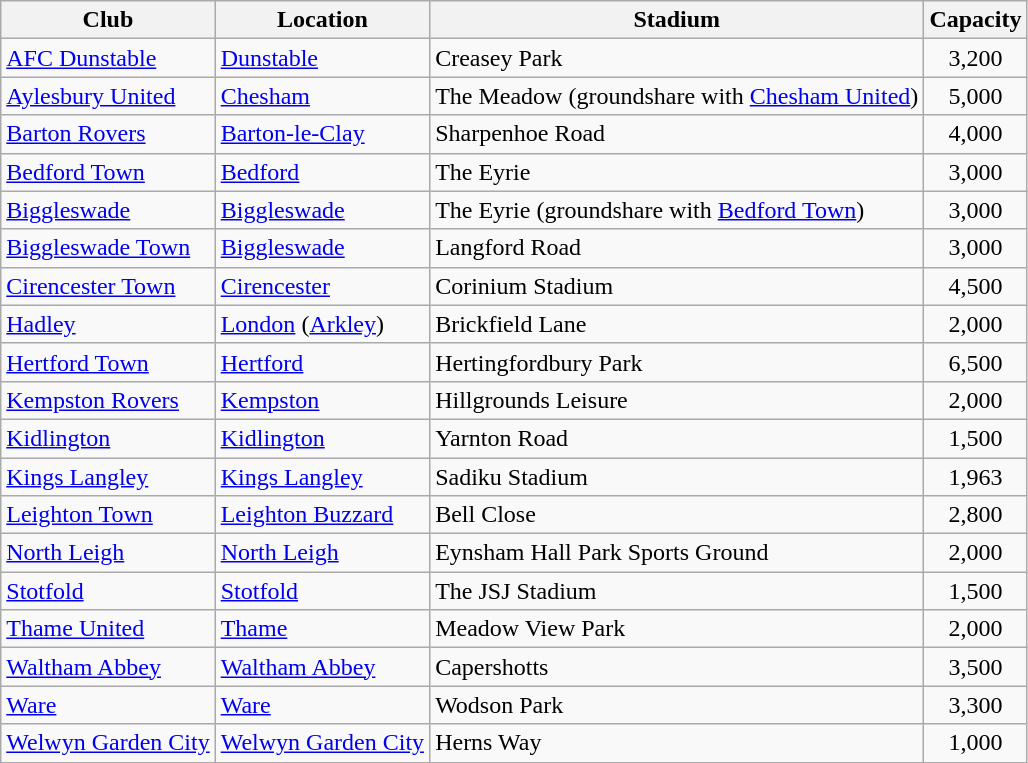<table class="wikitable sortable">
<tr>
<th>Club</th>
<th>Location</th>
<th>Stadium</th>
<th>Capacity</th>
</tr>
<tr>
<td><a href='#'>AFC Dunstable</a></td>
<td><a href='#'>Dunstable</a></td>
<td>Creasey Park</td>
<td align="center">3,200</td>
</tr>
<tr>
<td><a href='#'>Aylesbury United</a></td>
<td><a href='#'>Chesham</a></td>
<td>The Meadow (groundshare with <a href='#'>Chesham United</a>)</td>
<td align="center">5,000</td>
</tr>
<tr>
<td><a href='#'>Barton Rovers</a></td>
<td><a href='#'>Barton-le-Clay</a></td>
<td>Sharpenhoe Road</td>
<td align="center">4,000</td>
</tr>
<tr>
<td><a href='#'>Bedford Town</a></td>
<td><a href='#'>Bedford</a></td>
<td>The Eyrie</td>
<td align="center">3,000</td>
</tr>
<tr>
<td><a href='#'>Biggleswade</a></td>
<td><a href='#'>Biggleswade</a></td>
<td>The Eyrie (groundshare with <a href='#'>Bedford Town</a>)</td>
<td align="center">3,000</td>
</tr>
<tr>
<td><a href='#'>Biggleswade Town</a></td>
<td><a href='#'>Biggleswade</a></td>
<td>Langford Road</td>
<td align="center">3,000</td>
</tr>
<tr>
<td><a href='#'>Cirencester Town</a></td>
<td><a href='#'>Cirencester</a></td>
<td>Corinium Stadium</td>
<td align="center">4,500</td>
</tr>
<tr>
<td><a href='#'>Hadley</a></td>
<td><a href='#'>London</a> (<a href='#'>Arkley</a>)</td>
<td>Brickfield Lane</td>
<td align="center">2,000</td>
</tr>
<tr>
<td><a href='#'>Hertford Town</a></td>
<td><a href='#'>Hertford</a></td>
<td>Hertingfordbury Park</td>
<td align="center">6,500</td>
</tr>
<tr>
<td><a href='#'>Kempston Rovers</a></td>
<td><a href='#'>Kempston</a></td>
<td>Hillgrounds Leisure</td>
<td align="center">2,000</td>
</tr>
<tr>
<td><a href='#'>Kidlington</a></td>
<td><a href='#'>Kidlington</a></td>
<td>Yarnton Road</td>
<td align="center">1,500</td>
</tr>
<tr>
<td><a href='#'>Kings Langley</a></td>
<td><a href='#'>Kings Langley</a></td>
<td>Sadiku Stadium</td>
<td align="center">1,963</td>
</tr>
<tr>
<td><a href='#'>Leighton Town</a></td>
<td><a href='#'>Leighton Buzzard</a></td>
<td>Bell Close</td>
<td align="center">2,800</td>
</tr>
<tr>
<td><a href='#'>North Leigh</a></td>
<td><a href='#'>North Leigh</a></td>
<td>Eynsham Hall Park Sports Ground</td>
<td align="center">2,000</td>
</tr>
<tr>
<td><a href='#'>Stotfold</a></td>
<td><a href='#'>Stotfold</a></td>
<td>The JSJ Stadium</td>
<td align="center"=>1,500</td>
</tr>
<tr>
<td><a href='#'>Thame United</a></td>
<td><a href='#'>Thame</a></td>
<td>Meadow View Park</td>
<td align="center">2,000</td>
</tr>
<tr>
<td><a href='#'>Waltham Abbey</a></td>
<td><a href='#'>Waltham Abbey</a></td>
<td>Capershotts</td>
<td align="center">3,500</td>
</tr>
<tr>
<td><a href='#'>Ware</a></td>
<td><a href='#'>Ware</a></td>
<td>Wodson Park</td>
<td align="center">3,300</td>
</tr>
<tr>
<td><a href='#'>Welwyn Garden City</a></td>
<td><a href='#'>Welwyn Garden City</a></td>
<td>Herns Way</td>
<td align="center">1,000</td>
</tr>
</table>
